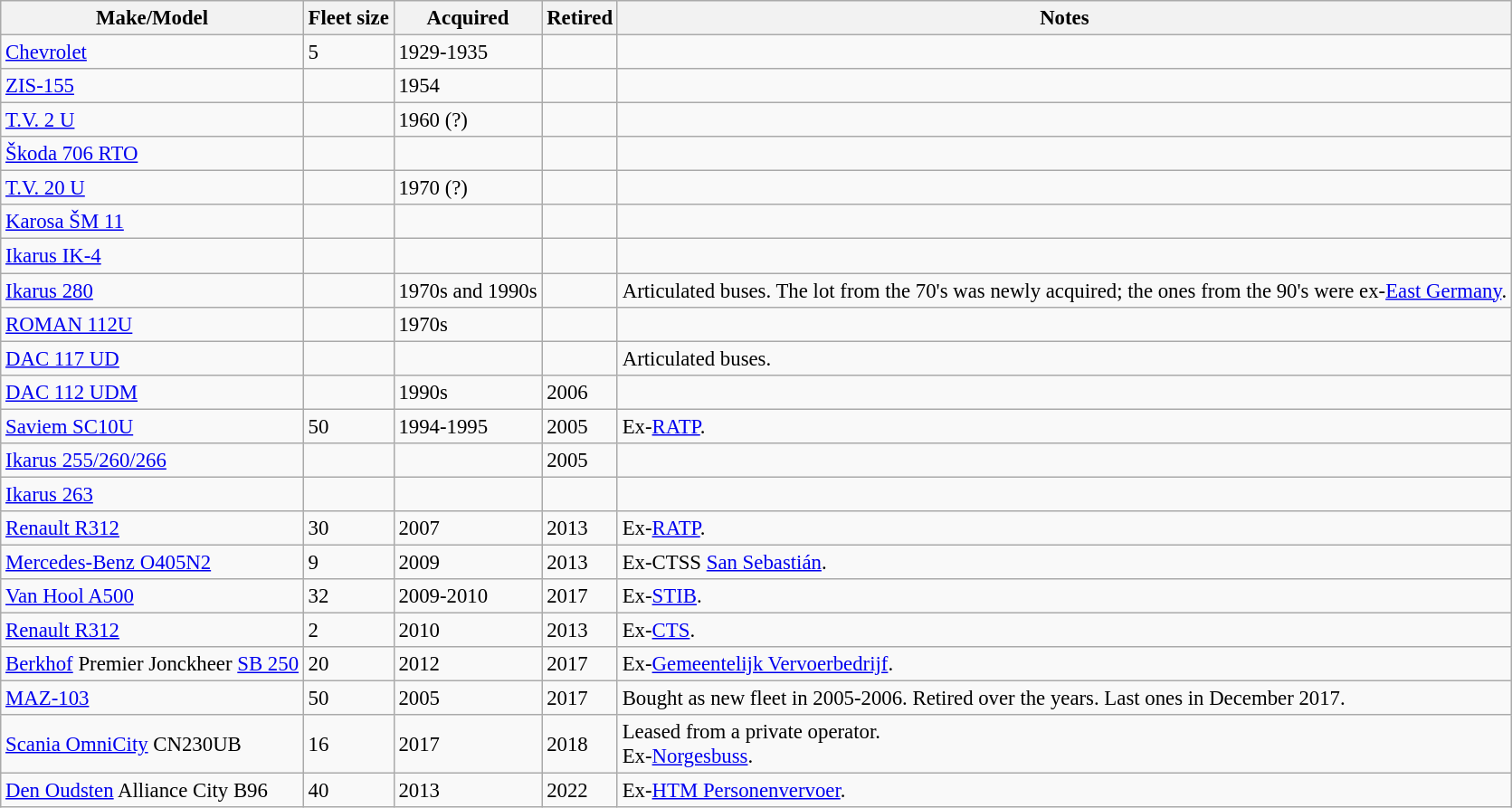<table class="wikitable sortable" style="font-size: 95%;" |>
<tr>
<th>Make/Model</th>
<th>Fleet size</th>
<th>Acquired</th>
<th>Retired</th>
<th class="unsortable">Notes</th>
</tr>
<tr>
<td><a href='#'>Chevrolet</a></td>
<td>5</td>
<td>1929-1935</td>
<td></td>
<td></td>
</tr>
<tr>
<td><a href='#'>ZIS-155</a></td>
<td></td>
<td>1954</td>
<td></td>
<td></td>
</tr>
<tr>
<td><a href='#'>T.V. 2 U</a></td>
<td></td>
<td>1960 (?)</td>
<td></td>
<td></td>
</tr>
<tr>
<td><a href='#'>Škoda 706 RTO</a></td>
<td></td>
<td></td>
<td></td>
<td></td>
</tr>
<tr>
<td><a href='#'>T.V. 20 U</a></td>
<td></td>
<td>1970 (?)</td>
<td></td>
<td></td>
</tr>
<tr>
<td><a href='#'>Karosa ŠM 11</a></td>
<td></td>
<td></td>
<td></td>
<td></td>
</tr>
<tr>
<td><a href='#'>Ikarus IK-4</a></td>
<td></td>
<td></td>
<td></td>
<td></td>
</tr>
<tr>
<td><a href='#'>Ikarus 280</a></td>
<td></td>
<td>1970s and 1990s</td>
<td></td>
<td>Articulated buses. The lot from the 70's was newly acquired; the ones from the 90's were ex-<a href='#'>East Germany</a>.</td>
</tr>
<tr>
<td><a href='#'>ROMAN 112U</a></td>
<td></td>
<td>1970s</td>
<td></td>
<td></td>
</tr>
<tr>
<td><a href='#'>DAC 117 UD</a></td>
<td></td>
<td></td>
<td></td>
<td>Articulated buses.</td>
</tr>
<tr>
<td><a href='#'>DAC 112 UDM</a></td>
<td></td>
<td>1990s</td>
<td>2006</td>
<td></td>
</tr>
<tr>
<td><a href='#'>Saviem SC10U</a></td>
<td>50</td>
<td>1994-1995</td>
<td>2005</td>
<td>Ex-<a href='#'>RATP</a>.</td>
</tr>
<tr>
<td><a href='#'>Ikarus 255/260/266</a></td>
<td></td>
<td></td>
<td>2005</td>
<td></td>
</tr>
<tr>
<td><a href='#'>Ikarus 263</a></td>
<td></td>
<td></td>
<td></td>
<td></td>
</tr>
<tr>
<td><a href='#'>Renault R312</a></td>
<td>30</td>
<td>2007</td>
<td>2013</td>
<td>Ex-<a href='#'>RATP</a>.</td>
</tr>
<tr>
<td><a href='#'>Mercedes-Benz O405N2</a></td>
<td>9</td>
<td>2009</td>
<td>2013</td>
<td>Ex-CTSS <a href='#'>San Sebastián</a>.</td>
</tr>
<tr>
<td><a href='#'>Van Hool A500</a></td>
<td>32</td>
<td>2009-2010</td>
<td>2017</td>
<td>Ex-<a href='#'>STIB</a>.</td>
</tr>
<tr>
<td><a href='#'>Renault R312</a></td>
<td>2</td>
<td>2010</td>
<td>2013</td>
<td>Ex-<a href='#'>CTS</a>.</td>
</tr>
<tr>
<td><a href='#'>Berkhof</a> Premier Jonckheer <a href='#'>SB 250</a></td>
<td>20</td>
<td>2012</td>
<td>2017</td>
<td>Ex-<a href='#'>Gemeentelijk Vervoerbedrijf</a>.</td>
</tr>
<tr>
<td><a href='#'>MAZ-103</a></td>
<td>50</td>
<td>2005</td>
<td>2017</td>
<td>Bought as new fleet in 2005-2006. Retired over the years. Last ones in December 2017.</td>
</tr>
<tr>
<td><a href='#'>Scania OmniCity</a> CN230UB</td>
<td>16</td>
<td>2017</td>
<td>2018</td>
<td>Leased from a private operator.<br>Ex-<a href='#'>Norgesbuss</a>.</td>
</tr>
<tr>
<td><a href='#'>Den Oudsten</a> Alliance City B96</td>
<td>40</td>
<td>2013</td>
<td>2022</td>
<td>Ex-<a href='#'>HTM Personenvervoer</a>.</td>
</tr>
</table>
